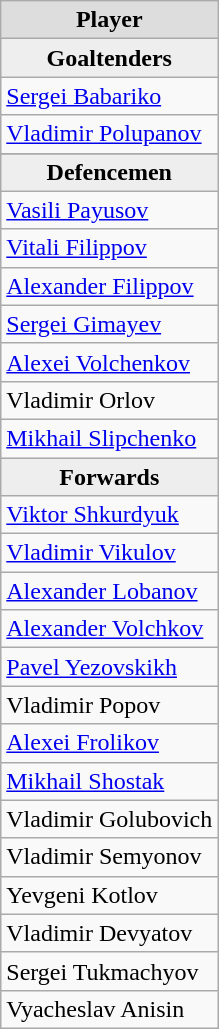<table class="wikitable">
<tr style="font-weight:bold; background-color:#dddddd;" align="center" |>
<td>Player</td>
</tr>
<tr style="font-weight:bold; background-color:#eeeeee;" align="center" |>
<td colspan="5"><strong>Goaltenders</strong></td>
</tr>
<tr>
<td><a href='#'>Sergei Babariko</a></td>
</tr>
<tr>
<td><a href='#'>Vladimir Polupanov</a></td>
</tr>
<tr>
</tr>
<tr style="font-weight:bold; background-color:#eeeeee;" align="center" |>
<td colspan="5"><strong>Defencemen</strong></td>
</tr>
<tr>
<td><a href='#'>Vasili Payusov</a></td>
</tr>
<tr>
<td><a href='#'>Vitali Filippov</a></td>
</tr>
<tr>
<td><a href='#'>Alexander Filippov</a></td>
</tr>
<tr>
<td><a href='#'>Sergei Gimayev</a></td>
</tr>
<tr>
<td><a href='#'>Alexei Volchenkov</a></td>
</tr>
<tr>
<td>Vladimir Orlov</td>
</tr>
<tr>
<td><a href='#'>Mikhail Slipchenko</a></td>
</tr>
<tr style="font-weight:bold; background-color:#eeeeee;" align="center" |>
<td colspan="5"><strong>Forwards</strong></td>
</tr>
<tr>
<td><a href='#'>Viktor Shkurdyuk</a></td>
</tr>
<tr>
<td><a href='#'>Vladimir Vikulov</a></td>
</tr>
<tr>
<td><a href='#'>Alexander Lobanov</a></td>
</tr>
<tr>
<td><a href='#'>Alexander Volchkov</a></td>
</tr>
<tr>
<td><a href='#'>Pavel Yezovskikh</a></td>
</tr>
<tr>
<td>Vladimir Popov</td>
</tr>
<tr>
<td><a href='#'>Alexei Frolikov</a></td>
</tr>
<tr>
<td><a href='#'>Mikhail Shostak</a></td>
</tr>
<tr>
<td>Vladimir Golubovich</td>
</tr>
<tr>
<td>Vladimir Semyonov</td>
</tr>
<tr>
<td>Yevgeni Kotlov</td>
</tr>
<tr>
<td>Vladimir Devyatov</td>
</tr>
<tr>
<td>Sergei Tukmachyov</td>
</tr>
<tr>
<td>Vyacheslav Anisin</td>
</tr>
</table>
